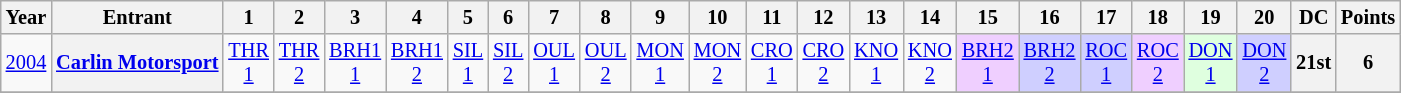<table class="wikitable" style="text-align:center; font-size:85%">
<tr>
<th>Year</th>
<th>Entrant</th>
<th>1</th>
<th>2</th>
<th>3</th>
<th>4</th>
<th>5</th>
<th>6</th>
<th>7</th>
<th>8</th>
<th>9</th>
<th>10</th>
<th>11</th>
<th>12</th>
<th>13</th>
<th>14</th>
<th>15</th>
<th>16</th>
<th>17</th>
<th>18</th>
<th>19</th>
<th>20</th>
<th>DC</th>
<th>Points</th>
</tr>
<tr>
<td><a href='#'>2004</a></td>
<th nowrap><a href='#'>Carlin Motorsport</a></th>
<td><a href='#'>THR<br>1</a></td>
<td><a href='#'>THR<br>2</a></td>
<td><a href='#'>BRH1<br>1</a></td>
<td><a href='#'>BRH1<br>2</a></td>
<td><a href='#'>SIL<br>1</a></td>
<td><a href='#'>SIL<br>2</a></td>
<td><a href='#'>OUL<br>1</a></td>
<td><a href='#'>OUL<br>2</a></td>
<td><a href='#'>MON<br>1</a></td>
<td><a href='#'>MON<br>2</a></td>
<td><a href='#'>CRO<br>1</a></td>
<td><a href='#'>CRO<br>2</a></td>
<td><a href='#'>KNO<br>1</a></td>
<td><a href='#'>KNO<br>2</a></td>
<td style="background:#efcfff;"><a href='#'>BRH2<br>1</a><br></td>
<td style="background:#cfcfff;"><a href='#'>BRH2<br>2</a><br></td>
<td style="background:#cfcfff;"><a href='#'>ROC<br>1</a><br></td>
<td style="background:#efcfff;"><a href='#'>ROC<br>2</a><br></td>
<td style="background:#dfffdf;"><a href='#'>DON<br>1</a><br></td>
<td style="background:#cfcfff;"><a href='#'>DON<br>2</a><br></td>
<th>21st</th>
<th>6</th>
</tr>
<tr>
</tr>
</table>
